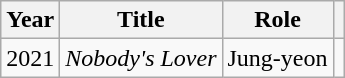<table class="wikitable plainrowheaders">
<tr>
<th scope="col">Year</th>
<th scope="col">Title</th>
<th scope="col">Role</th>
<th scope="col"></th>
</tr>
<tr>
<td>2021</td>
<td><em>Nobody's Lover</em></td>
<td>Jung-yeon</td>
<td></td>
</tr>
</table>
